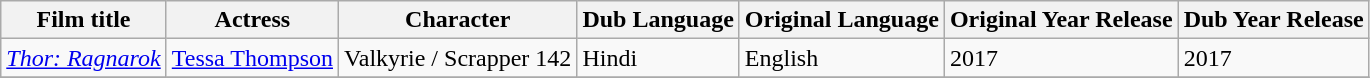<table class="wikitable">
<tr>
<th>Film title</th>
<th>Actress</th>
<th>Character</th>
<th>Dub Language</th>
<th>Original Language</th>
<th>Original Year Release</th>
<th>Dub Year Release</th>
</tr>
<tr>
<td><em><a href='#'>Thor: Ragnarok</a></em></td>
<td><a href='#'>Tessa Thompson</a></td>
<td>Valkyrie / Scrapper 142</td>
<td>Hindi</td>
<td>English</td>
<td>2017</td>
<td>2017</td>
</tr>
<tr>
</tr>
</table>
